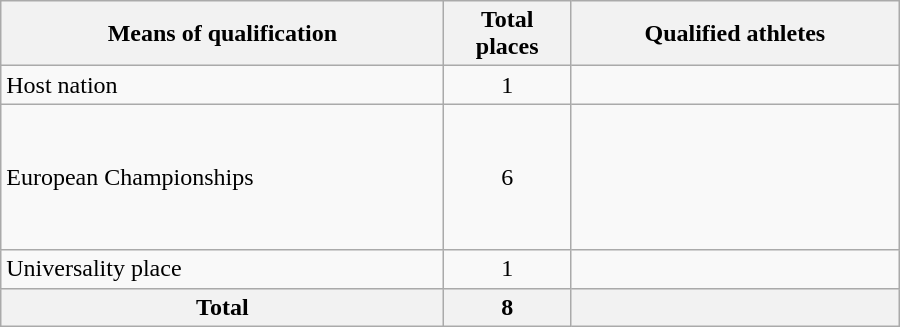<table class="wikitable" width=600>
<tr>
<th>Means of qualification</th>
<th>Total<br>places</th>
<th>Qualified athletes</th>
</tr>
<tr>
<td>Host nation</td>
<td align="center">1</td>
<td></td>
</tr>
<tr>
<td>European Championships</td>
<td align="center">6</td>
<td><br><br><br><br><br></td>
</tr>
<tr>
<td>Universality place</td>
<td align="center">1</td>
<td></td>
</tr>
<tr>
<th>Total</th>
<th>8</th>
<th></th>
</tr>
</table>
